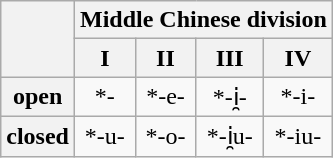<table class="wikitable" style="text-align: center;">
<tr>
<th rowspan="2"></th>
<th colspan="4">Middle Chinese division</th>
</tr>
<tr>
<th>I</th>
<th>II</th>
<th>III</th>
<th>IV</th>
</tr>
<tr>
<th>open</th>
<td>*-</td>
<td>*-e-</td>
<td>*-i̯-</td>
<td>*-i-</td>
</tr>
<tr>
<th>closed</th>
<td>*-u-</td>
<td>*-o-</td>
<td>*-i̯u-</td>
<td>*-iu-</td>
</tr>
</table>
